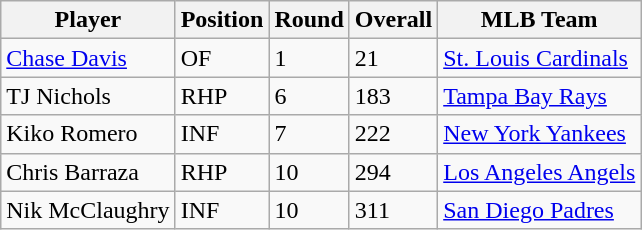<table class="wikitable">
<tr>
<th>Player</th>
<th>Position</th>
<th>Round</th>
<th>Overall</th>
<th>MLB Team</th>
</tr>
<tr>
<td><a href='#'>Chase Davis</a></td>
<td>OF</td>
<td>1</td>
<td>21</td>
<td><a href='#'>St. Louis Cardinals</a></td>
</tr>
<tr>
<td>TJ Nichols</td>
<td>RHP</td>
<td>6</td>
<td>183</td>
<td><a href='#'>Tampa Bay Rays</a></td>
</tr>
<tr>
<td>Kiko Romero</td>
<td>INF</td>
<td>7</td>
<td>222</td>
<td><a href='#'>New York Yankees</a></td>
</tr>
<tr>
<td>Chris Barraza</td>
<td>RHP</td>
<td>10</td>
<td>294</td>
<td><a href='#'>Los Angeles Angels</a></td>
</tr>
<tr>
<td>Nik McClaughry</td>
<td>INF</td>
<td>10</td>
<td>311</td>
<td><a href='#'>San Diego Padres</a></td>
</tr>
</table>
